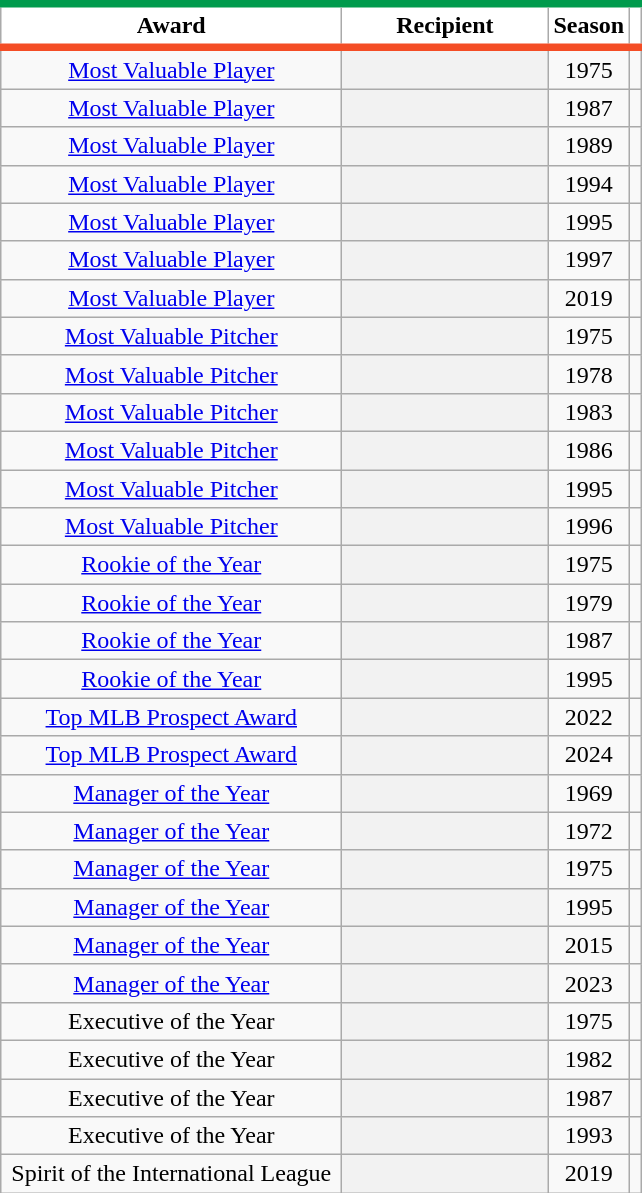<table class="wikitable sortable plainrowheaders" style="text-align:center">
<tr>
<th scope="col" style="background-color:#ffffff; border-top:#009B4D 5px solid; border-bottom:#F44D25 5px solid; color:#000000" width="220px">Award</th>
<th scope="col" style="background-color:#ffffff; border-top:#009B4D 5px solid; border-bottom:#F44D25 5px solid; color:#000000" width="130px">Recipient</th>
<th scope="col" style="background-color:#ffffff; border-top:#009B4D 5px solid; border-bottom:#F44D25 5px solid; color:#000000">Season</th>
<th class="unsortable" scope="col" style="background-color:#ffffff; border-top:#009B4D 5px solid; border-bottom:#F44D25 5px solid; color:#000000"></th>
</tr>
<tr>
<td><a href='#'>Most Valuable Player</a></td>
<th scope="row" style="text-align:center"></th>
<td>1975</td>
<td></td>
</tr>
<tr>
<td><a href='#'>Most Valuable Player</a></td>
<th scope="row" style="text-align:center"></th>
<td>1987</td>
<td></td>
</tr>
<tr>
<td><a href='#'>Most Valuable Player</a></td>
<th scope="row" style="text-align:center"></th>
<td>1989</td>
<td></td>
</tr>
<tr>
<td><a href='#'>Most Valuable Player</a></td>
<th scope="row" style="text-align:center"></th>
<td>1994</td>
<td></td>
</tr>
<tr>
<td><a href='#'>Most Valuable Player</a></td>
<th scope="row" style="text-align:center"></th>
<td>1995</td>
<td></td>
</tr>
<tr>
<td><a href='#'>Most Valuable Player</a></td>
<th scope="row" style="text-align:center"></th>
<td>1997</td>
<td></td>
</tr>
<tr>
<td><a href='#'>Most Valuable Player</a></td>
<th scope="row" style="text-align:center"></th>
<td>2019</td>
<td></td>
</tr>
<tr>
<td><a href='#'>Most Valuable Pitcher</a></td>
<th scope="row" style="text-align:center"></th>
<td>1975</td>
<td></td>
</tr>
<tr>
<td><a href='#'>Most Valuable Pitcher</a></td>
<th scope="row" style="text-align:center"></th>
<td>1978</td>
<td></td>
</tr>
<tr>
<td><a href='#'>Most Valuable Pitcher</a></td>
<th scope="row" style="text-align:center"></th>
<td>1983</td>
<td></td>
</tr>
<tr>
<td><a href='#'>Most Valuable Pitcher</a></td>
<th scope="row" style="text-align:center"></th>
<td>1986</td>
<td></td>
</tr>
<tr>
<td><a href='#'>Most Valuable Pitcher</a></td>
<th scope="row" style="text-align:center"></th>
<td>1995</td>
<td></td>
</tr>
<tr>
<td><a href='#'>Most Valuable Pitcher</a></td>
<th scope="row" style="text-align:center"></th>
<td>1996</td>
<td></td>
</tr>
<tr>
<td><a href='#'>Rookie of the Year</a></td>
<th scope="row" style="text-align:center"></th>
<td>1975</td>
<td></td>
</tr>
<tr>
<td><a href='#'>Rookie of the Year</a></td>
<th scope="row" style="text-align:center"></th>
<td>1979</td>
<td></td>
</tr>
<tr>
<td><a href='#'>Rookie of the Year</a></td>
<th scope="row" style="text-align:center"></th>
<td>1987</td>
<td></td>
</tr>
<tr>
<td><a href='#'>Rookie of the Year</a></td>
<th scope="row" style="text-align:center"></th>
<td>1995</td>
<td></td>
</tr>
<tr>
<td><a href='#'>Top MLB Prospect Award</a></td>
<th scope="row" style="text-align:center"></th>
<td>2022</td>
<td></td>
</tr>
<tr>
<td><a href='#'>Top MLB Prospect Award</a></td>
<th scope="row" style="text-align:center"></th>
<td>2024</td>
<td></td>
</tr>
<tr>
<td><a href='#'>Manager of the Year</a></td>
<th scope="row" style="text-align:center"></th>
<td>1969</td>
<td></td>
</tr>
<tr>
<td><a href='#'>Manager of the Year</a></td>
<th scope="row" style="text-align:center"></th>
<td>1972</td>
<td></td>
</tr>
<tr>
<td><a href='#'>Manager of the Year</a></td>
<th scope="row" style="text-align:center"></th>
<td>1975</td>
<td></td>
</tr>
<tr>
<td><a href='#'>Manager of the Year</a></td>
<th scope="row" style="text-align:center"></th>
<td>1995</td>
<td></td>
</tr>
<tr>
<td><a href='#'>Manager of the Year</a></td>
<th scope="row" style="text-align:center"></th>
<td>2015</td>
<td></td>
</tr>
<tr>
<td><a href='#'>Manager of the Year</a></td>
<th scope="row" style="text-align:center"></th>
<td>2023</td>
<td></td>
</tr>
<tr>
<td>Executive of the Year</td>
<th scope="row" style="text-align:center"></th>
<td>1975</td>
<td></td>
</tr>
<tr>
<td>Executive of the Year</td>
<th scope="row" style="text-align:center"></th>
<td>1982</td>
<td></td>
</tr>
<tr>
<td>Executive of the Year</td>
<th scope="row" style="text-align:center"></th>
<td>1987</td>
<td></td>
</tr>
<tr>
<td>Executive of the Year</td>
<th scope="row" style="text-align:center"></th>
<td>1993</td>
<td></td>
</tr>
<tr>
<td>Spirit of the International League</td>
<th scope="row" style="text-align:center"></th>
<td>2019</td>
<td></td>
</tr>
</table>
